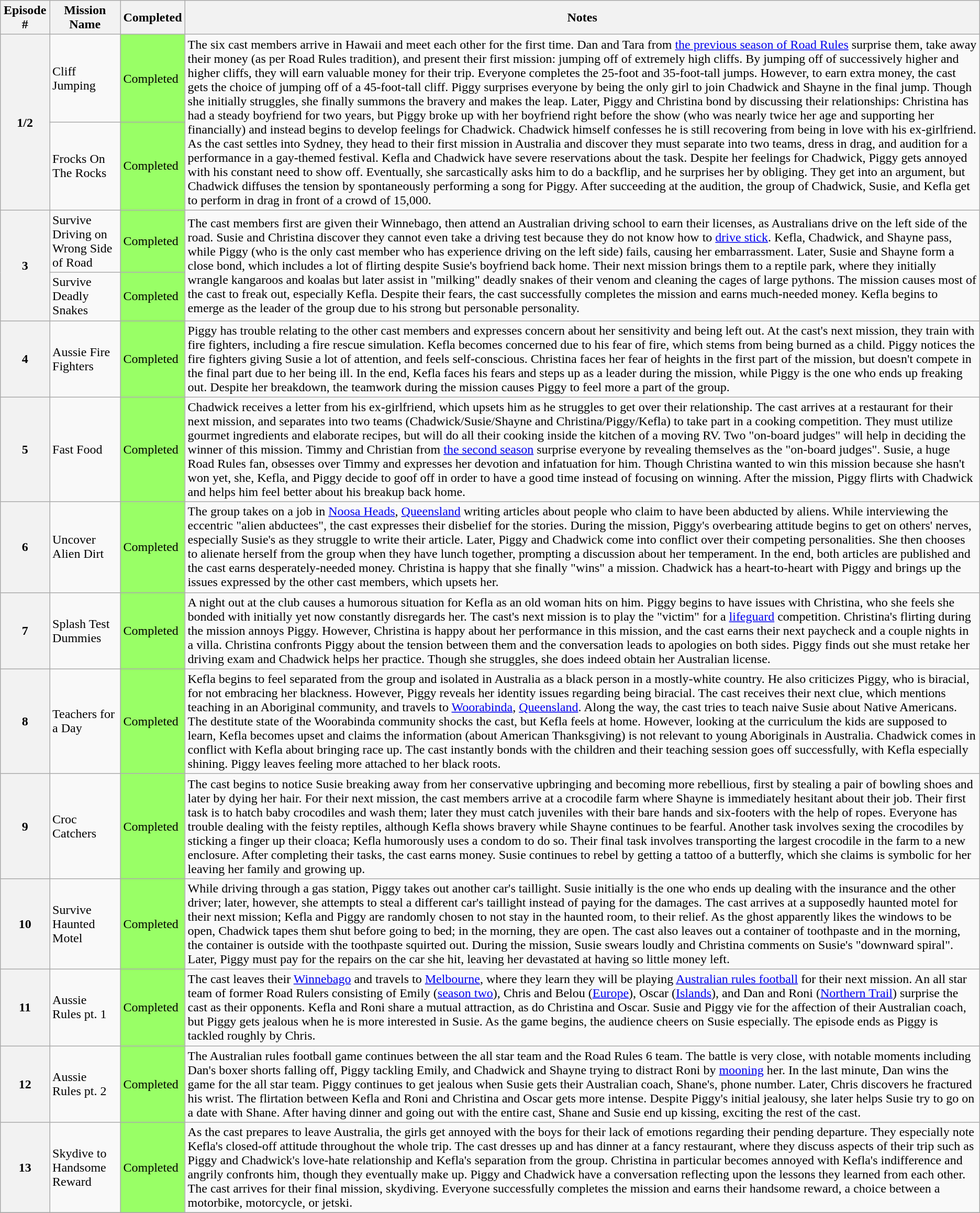<table class="wikitable">
<tr>
<th>Episode #</th>
<th>Mission Name</th>
<th>Completed</th>
<th>Notes</th>
</tr>
<tr>
<th rowspan="2">1/2</th>
<td>Cliff Jumping</td>
<td bgcolor="#99FF66">Completed</td>
<td rowspan="2">The six cast members arrive in Hawaii and meet each other for the first time. Dan and Tara from <a href='#'>the previous season of Road Rules</a> surprise them, take away their money (as per Road Rules tradition), and present their first mission: jumping off of extremely high cliffs. By jumping off of successively higher and higher cliffs, they will earn valuable money for their trip. Everyone completes the 25-foot and 35-foot-tall jumps. However, to earn extra money, the cast gets the choice of jumping off of a 45-foot-tall cliff. Piggy surprises everyone by being the only girl to join Chadwick and Shayne in the final jump. Though she initially struggles, she finally summons the bravery and makes the leap. Later, Piggy and Christina bond by discussing their relationships: Christina has had a steady boyfriend for two years, but Piggy broke up with her boyfriend right before the show (who was nearly twice her age and supporting her financially) and instead begins to develop feelings for Chadwick. Chadwick himself confesses he is still recovering from being in love with his ex-girlfriend. As the cast settles into Sydney, they head to their first mission in Australia and discover they must separate into two teams, dress in drag, and audition for a performance in a gay-themed festival. Kefla and Chadwick have severe reservations about the task. Despite her feelings for Chadwick, Piggy gets annoyed with his constant need to show off. Eventually, she sarcastically asks him to do a backflip, and he surprises her by obliging. They get into an argument, but Chadwick diffuses the tension by spontaneously performing a song for Piggy. After succeeding at the audition, the group of Chadwick, Susie, and Kefla get to perform in drag in front of a crowd of 15,000.</td>
</tr>
<tr>
<td>Frocks On The Rocks</td>
<td bgcolor="#99FF66">Completed</td>
</tr>
<tr>
<th rowspan="2">3</th>
<td>Survive Driving on Wrong Side of Road</td>
<td bgcolor="#99FF66">Completed</td>
<td rowspan="2">The cast members first are given their Winnebago, then attend an Australian driving school to earn their licenses, as Australians drive on the left side of the road. Susie and Christina discover they cannot even take a driving test because they do not know how to <a href='#'>drive stick</a>. Kefla, Chadwick, and Shayne pass, while Piggy (who is the only cast member who has experience driving on the left side) fails, causing her embarrassment. Later, Susie and Shayne form a close bond, which includes a lot of flirting despite Susie's boyfriend back home. Their next mission brings them to a reptile park, where they initially wrangle kangaroos and koalas but later assist in "milking" deadly snakes of their venom and cleaning the cages of large pythons. The mission causes most of the cast to freak out, especially Kefla. Despite their fears, the cast successfully completes the mission and earns much-needed money. Kefla begins to emerge as the leader of the group due to his strong but personable personality.</td>
</tr>
<tr>
<td>Survive Deadly Snakes</td>
<td bgcolor="#99FF66">Completed</td>
</tr>
<tr>
<th>4</th>
<td>Aussie Fire Fighters</td>
<td bgcolor="#99FF66">Completed</td>
<td>Piggy has trouble relating to the other cast members and expresses concern about her sensitivity and being left out. At the cast's next mission, they train with fire fighters, including a fire rescue simulation. Kefla becomes concerned due to his fear of fire, which stems from being burned as a child. Piggy notices the fire fighters giving Susie a lot of attention, and feels self-conscious. Christina faces her fear of heights in the first part of the mission, but doesn't compete in the final part due to her being ill. In the end, Kefla faces his fears and steps up as a leader during the mission, while Piggy is the one who ends up freaking out. Despite her breakdown, the teamwork during the mission causes Piggy to feel more a part of the group.</td>
</tr>
<tr>
<th>5</th>
<td>Fast Food</td>
<td bgcolor="#99FF66">Completed</td>
<td>Chadwick receives a letter from his ex-girlfriend, which upsets him as he struggles to get over their relationship. The cast arrives at a restaurant for their next mission, and separates into two teams (Chadwick/Susie/Shayne and Christina/Piggy/Kefla) to take part in a cooking competition. They must utilize gourmet ingredients and elaborate recipes, but will do all their cooking inside the kitchen of a moving RV. Two "on-board judges" will help in deciding the winner of this mission. Timmy and Christian from <a href='#'>the second season</a> surprise everyone by revealing themselves as the "on-board judges". Susie, a huge Road Rules fan, obsesses over Timmy and expresses her devotion and infatuation for him. Though Christina wanted to win this mission because she hasn't won yet, she, Kefla, and Piggy decide to goof off in order to have a good time instead of focusing on winning. After the mission, Piggy flirts with Chadwick and helps him feel better about his breakup back home.</td>
</tr>
<tr>
<th>6</th>
<td>Uncover Alien Dirt</td>
<td bgcolor="#99FF66">Completed</td>
<td>The group takes on a job in <a href='#'>Noosa Heads</a>, <a href='#'>Queensland</a> writing articles about people who claim to have been abducted by aliens. While interviewing the eccentric "alien abductees", the cast expresses their disbelief for the stories. During the mission, Piggy's overbearing attitude begins to get on others' nerves, especially Susie's as they struggle to write their article. Later, Piggy and Chadwick come into conflict over their competing personalities. She then chooses to alienate herself from the group when they have lunch together, prompting a discussion about her temperament. In the end, both articles are published and the cast earns desperately-needed money. Christina is happy that she finally "wins" a mission. Chadwick has a heart-to-heart with Piggy and brings up the issues expressed by the other cast members, which upsets her.</td>
</tr>
<tr>
<th>7</th>
<td>Splash Test Dummies</td>
<td bgcolor="#99FF66">Completed</td>
<td>A night out at the club causes a humorous situation for Kefla as an old woman hits on him. Piggy begins to have issues with Christina, who she feels she bonded with initially yet now constantly disregards her. The cast's next mission is to play the "victim" for a <a href='#'>lifeguard</a> competition. Christina's flirting during the mission annoys Piggy. However, Christina is happy about her performance in this mission, and the cast earns their next paycheck and a couple nights in a villa. Christina confronts Piggy about the tension between them and the conversation leads to apologies on both sides. Piggy finds out she must retake her driving exam and Chadwick helps her practice. Though she struggles, she does indeed obtain her Australian license.</td>
</tr>
<tr>
<th>8</th>
<td>Teachers for a Day</td>
<td bgcolor="#99FF66">Completed</td>
<td>Kefla begins to feel separated from the group and isolated in Australia as a black person in a mostly-white country. He also criticizes Piggy, who is biracial, for not embracing her blackness. However, Piggy reveals her identity issues regarding being biracial. The cast receives their next clue, which mentions teaching in an Aboriginal community, and travels to <a href='#'>Woorabinda</a>, <a href='#'>Queensland</a>. Along the way, the cast tries to teach naive Susie about Native Americans. The destitute state of the Woorabinda community shocks the cast, but Kefla feels at home. However, looking at the curriculum the kids are supposed to learn, Kefla becomes upset and claims the information (about American Thanksgiving) is not relevant to young Aboriginals in Australia. Chadwick comes in conflict with Kefla about bringing race up. The cast instantly bonds with the children and their teaching session goes off successfully, with Kefla especially shining. Piggy leaves feeling more attached to her black roots.</td>
</tr>
<tr>
<th>9</th>
<td>Croc Catchers</td>
<td bgcolor="#99FF66">Completed</td>
<td>The cast begins to notice Susie breaking away from her conservative upbringing and becoming more rebellious, first by stealing a pair of bowling shoes and later by dying her hair. For their next mission, the cast members arrive at a crocodile farm where Shayne is immediately hesitant about their job. Their first task is to hatch baby crocodiles and wash them; later they must catch juveniles with their bare hands and six-footers with the help of ropes. Everyone has trouble dealing with the feisty reptiles, although Kefla shows bravery while Shayne continues to be fearful. Another task involves sexing the crocodiles by sticking a finger up their cloaca; Kefla humorously uses a condom to do so. Their final task involves transporting the largest crocodile in the farm to a new enclosure. After completing their tasks, the cast earns money. Susie continues to rebel by getting a tattoo of a butterfly, which she claims is symbolic for her leaving her family and growing up.</td>
</tr>
<tr>
<th>10</th>
<td>Survive Haunted Motel</td>
<td bgcolor="#99FF66">Completed</td>
<td>While driving through a gas station, Piggy takes out another car's taillight. Susie initially is the one who ends up dealing with the insurance and the other driver; later, however, she attempts to steal a different car's taillight instead of paying for the damages. The cast arrives at a supposedly haunted motel for their next mission; Kefla and Piggy are randomly chosen to not stay in the haunted room, to their relief. As the ghost apparently likes the windows to be open, Chadwick tapes them shut before going to bed; in the morning, they are open. The cast also leaves out a container of toothpaste and in the morning, the container is outside with the toothpaste squirted out. During the mission, Susie swears loudly and Christina comments on Susie's "downward spiral". Later, Piggy must pay for the repairs on the car she hit, leaving her devastated at having so little money left.</td>
</tr>
<tr>
<th>11</th>
<td>Aussie Rules pt. 1</td>
<td bgcolor="#99FF66">Completed</td>
<td>The cast leaves their <a href='#'>Winnebago</a> and travels to <a href='#'>Melbourne</a>, where they learn they will be playing <a href='#'>Australian rules football</a> for their next mission. An all star team of former Road Rulers consisting of Emily (<a href='#'>season two</a>), Chris and Belou (<a href='#'>Europe</a>), Oscar (<a href='#'>Islands</a>), and Dan and Roni (<a href='#'>Northern Trail</a>) surprise the cast as their opponents. Kefla and Roni share a mutual attraction, as do Christina and Oscar. Susie and Piggy vie for the affection of their Australian coach, but Piggy gets jealous when he is more interested in Susie. As the game begins, the audience cheers on Susie especially. The episode ends as Piggy is tackled roughly by Chris.</td>
</tr>
<tr>
<th>12</th>
<td>Aussie Rules pt. 2</td>
<td bgcolor="#99FF66">Completed</td>
<td>The Australian rules football game continues between the all star team and the Road Rules 6 team. The battle is very close, with notable moments including Dan's boxer shorts falling off, Piggy tackling Emily, and Chadwick and Shayne trying to distract Roni by <a href='#'>mooning</a> her. In the last minute, Dan wins the game for the all star team. Piggy continues to get jealous when Susie gets their Australian coach, Shane's, phone number. Later, Chris discovers he fractured his wrist. The flirtation between Kefla and Roni and Christina and Oscar gets more intense. Despite Piggy's initial jealousy, she later helps Susie try to go on a date with Shane. After having dinner and going out with the entire cast, Shane and Susie end up kissing, exciting the rest of the cast.</td>
</tr>
<tr>
<th>13</th>
<td>Skydive to Handsome Reward</td>
<td bgcolor="#99FF66">Completed</td>
<td>As the cast prepares to leave Australia, the girls get annoyed with the boys for their lack of emotions regarding their pending departure. They especially note Kefla's closed-off attitude throughout the whole trip. The cast dresses up and has dinner at a fancy restaurant, where they discuss aspects of their trip such as Piggy and Chadwick's love-hate relationship and Kefla's separation from the group. Christina in particular becomes annoyed with Kefla's indifference and angrily confronts him, though they eventually make up. Piggy and Chadwick have a conversation reflecting upon the lessons they learned from each other. The cast arrives for their final mission, skydiving. Everyone successfully completes the mission and earns their handsome reward, a choice between a motorbike, motorcycle, or jetski.</td>
</tr>
<tr>
</tr>
</table>
